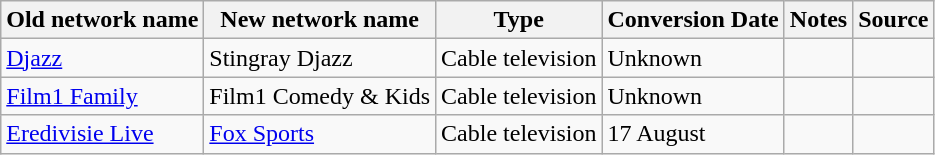<table class="wikitable">
<tr>
<th>Old network name</th>
<th>New network name</th>
<th>Type</th>
<th>Conversion Date</th>
<th>Notes</th>
<th>Source</th>
</tr>
<tr>
<td><a href='#'>Djazz</a></td>
<td>Stingray Djazz</td>
<td>Cable television</td>
<td>Unknown</td>
<td></td>
<td></td>
</tr>
<tr>
<td><a href='#'>Film1 Family</a></td>
<td>Film1 Comedy & Kids</td>
<td>Cable television</td>
<td>Unknown</td>
<td></td>
<td></td>
</tr>
<tr>
<td><a href='#'>Eredivisie Live</a></td>
<td><a href='#'>Fox Sports</a></td>
<td>Cable television</td>
<td>17 August</td>
<td></td>
<td></td>
</tr>
</table>
